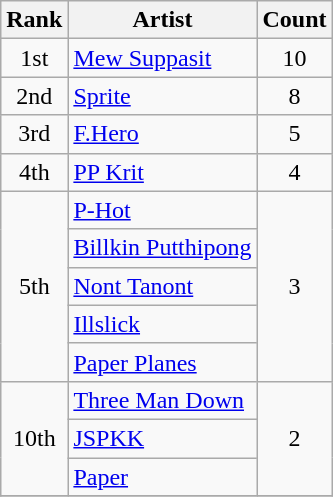<table class="wikitable" style="text-align:center;">
<tr>
<th>Rank</th>
<th>Artist</th>
<th>Count</th>
</tr>
<tr>
<td>1st</td>
<td align="left"><a href='#'>Mew Suppasit</a></td>
<td>10</td>
</tr>
<tr>
<td>2nd</td>
<td align="left"><a href='#'>Sprite</a></td>
<td>8</td>
</tr>
<tr>
<td>3rd</td>
<td align="left"><a href='#'>F.Hero</a></td>
<td>5</td>
</tr>
<tr>
<td>4th</td>
<td align="left"><a href='#'>PP Krit</a></td>
<td>4</td>
</tr>
<tr>
<td rowspan="5">5th</td>
<td align="left"><a href='#'>P-Hot</a></td>
<td rowspan="5">3</td>
</tr>
<tr>
<td align="left"><a href='#'>Billkin Putthipong</a></td>
</tr>
<tr>
<td align="left"><a href='#'>Nont Tanont</a></td>
</tr>
<tr>
<td align="left"><a href='#'>Illslick</a></td>
</tr>
<tr>
<td align="left"><a href='#'>Paper Planes</a></td>
</tr>
<tr>
<td rowspan="3">10th</td>
<td align="left"><a href='#'>Three Man Down</a></td>
<td rowspan="3">2</td>
</tr>
<tr>
<td align="left"><a href='#'>JSPKK</a></td>
</tr>
<tr>
<td align="left"><a href='#'>Paper</a></td>
</tr>
<tr>
</tr>
</table>
